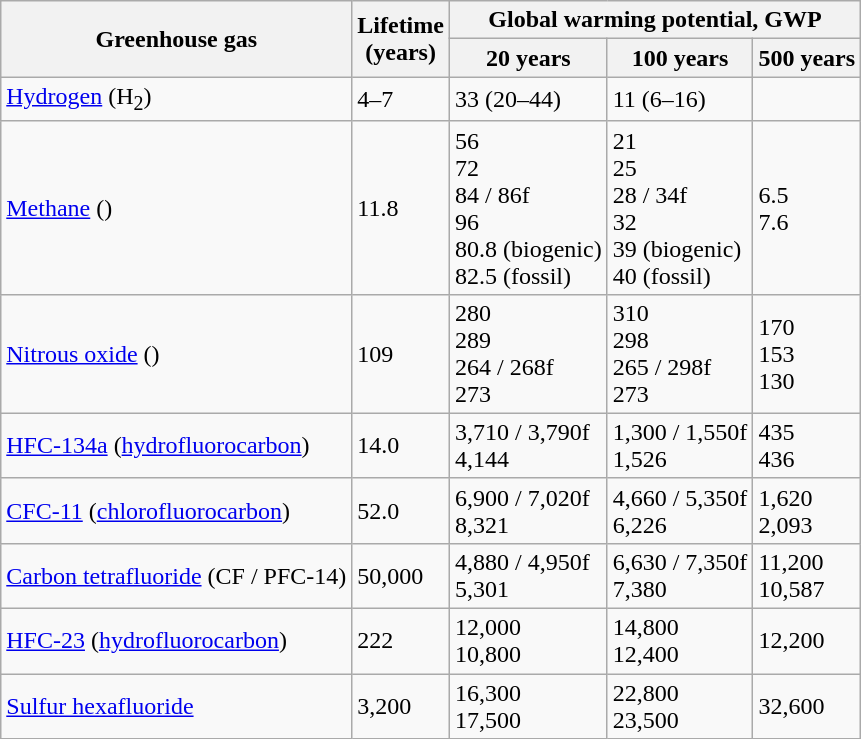<table class="wikitable sortable">
<tr>
<th rowspan="2">Greenhouse gas</th>
<th rowspan="2" data-sort-type="number">Lifetime <br>(years)</th>
<th colspan="3">Global warming potential, GWP</th>
</tr>
<tr>
<th data-sort-type="number">20 years</th>
<th data-sort-type="number">100 years</th>
<th data-sort-type="number">500 years</th>
</tr>
<tr>
<td><a href='#'>Hydrogen</a> (H<sub>2</sub>)</td>
<td>4–7</td>
<td data-sort-value="33">33 (20–44)</td>
<td data-sort-value="11">11 (6–16)</td>
<td></td>
</tr>
<tr>
<td><a href='#'>Methane</a> ()</td>
<td>11.8</td>
<td data-sort-value="70">56<br>72<br>84 / 86f<br>96<br>80.8 (biogenic)<br> 82.5 (fossil)</td>
<td data-sort-value="30">21<br>25<br>28 / 34f<br>32<br>39 (biogenic)<br>40 (fossil)</td>
<td data-sort-value="7">6.5<br>7.6</td>
</tr>
<tr>
<td><a href='#'>Nitrous oxide</a> ()</td>
<td>109</td>
<td data-sort-value="270">280<br>289<br>264 / 268f<br>273</td>
<td data-sort-value="300">310<br>298<br>265 / 298f<br>273</td>
<td data-sort-value="160">170<br>153<br>130</td>
</tr>
<tr>
<td><a href='#'>HFC-134a</a> (<a href='#'>hydrofluorocarbon</a>)</td>
<td>14.0</td>
<td data-sort-value="4000">3,710 / 3,790f<br>4,144</td>
<td data-sort-value="1500">1,300 / 1,550f<br>1,526</td>
<td data-sort-value="435">435<br>436</td>
</tr>
<tr>
<td><a href='#'>CFC-11</a> (<a href='#'>chlorofluorocarbon</a>)</td>
<td>52.0</td>
<td data-sort-value="7000">6,900 / 7,020f<br>8,321</td>
<td data-sort-value="5000">4,660 / 5,350f<br>6,226</td>
<td data-sort-value="2000">1,620<br>2,093</td>
</tr>
<tr>
<td><a href='#'>Carbon tetrafluoride</a> (CF / PFC-14)</td>
<td>50,000</td>
<td data-sort-value="5000">4,880 / 4,950f<br>5,301</td>
<td data-sort-value="7000">6,630 / 7,350f<br>7,380</td>
<td data-sort-value="11000">11,200<br>10,587</td>
</tr>
<tr>
<td><a href='#'>HFC-23</a> (<a href='#'>hydrofluorocarbon</a>)</td>
<td>222</td>
<td data-sort-value="11000">12,000<br>10,800</td>
<td data-sort-value="13000">14,800<br>12,400</td>
<td data-sort-value="12200">12,200</td>
</tr>
<tr>
<td><a href='#'>Sulfur hexafluoride</a> </td>
<td>3,200</td>
<td data-sort-value="17000">16,300<br>17,500</td>
<td data-sort-value="23000">22,800<br>23,500</td>
<td data-sort-value="32600">32,600</td>
</tr>
</table>
